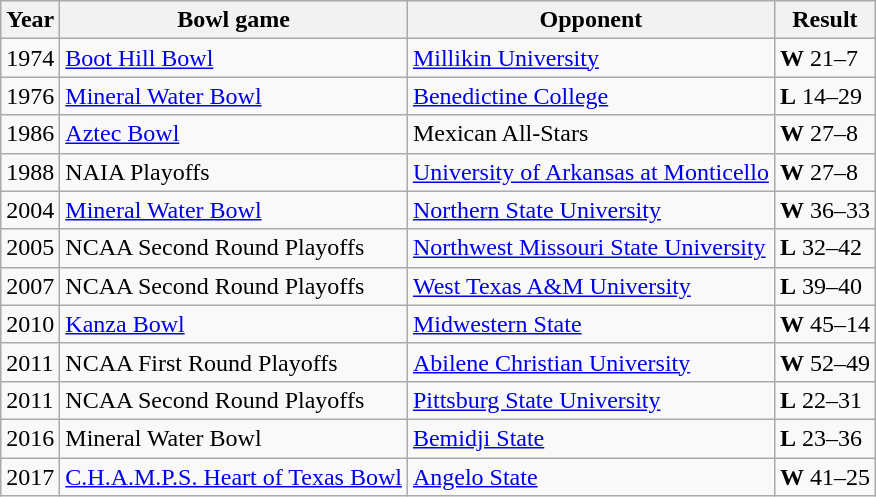<table class="wikitable">
<tr>
<th>Year</th>
<th>Bowl game</th>
<th>Opponent</th>
<th>Result</th>
</tr>
<tr>
<td>1974</td>
<td><a href='#'>Boot Hill Bowl</a></td>
<td><a href='#'>Millikin University</a></td>
<td><strong>W</strong> 21–7</td>
</tr>
<tr>
<td>1976</td>
<td><a href='#'>Mineral Water Bowl</a></td>
<td><a href='#'>Benedictine College</a></td>
<td><strong>L</strong> 14–29</td>
</tr>
<tr>
<td>1986</td>
<td><a href='#'>Aztec Bowl</a></td>
<td>Mexican All-Stars</td>
<td><strong>W</strong> 27–8</td>
</tr>
<tr>
<td>1988</td>
<td>NAIA Playoffs</td>
<td><a href='#'>University of Arkansas at Monticello</a></td>
<td><strong>W</strong> 27–8</td>
</tr>
<tr>
<td>2004</td>
<td><a href='#'>Mineral Water Bowl</a></td>
<td><a href='#'>Northern State University</a></td>
<td><strong>W</strong> 36–33</td>
</tr>
<tr>
<td>2005</td>
<td>NCAA Second Round Playoffs</td>
<td><a href='#'>Northwest Missouri State University</a></td>
<td><strong>L</strong> 32–42</td>
</tr>
<tr>
<td>2007</td>
<td>NCAA Second Round Playoffs</td>
<td><a href='#'>West Texas A&M University</a></td>
<td><strong>L</strong> 39–40</td>
</tr>
<tr>
<td>2010</td>
<td><a href='#'>Kanza Bowl</a></td>
<td><a href='#'>Midwestern State</a></td>
<td><strong>W</strong> 45–14</td>
</tr>
<tr>
<td>2011</td>
<td>NCAA First Round Playoffs</td>
<td><a href='#'>Abilene Christian University</a></td>
<td><strong>W</strong> 52–49</td>
</tr>
<tr>
<td>2011</td>
<td>NCAA Second Round Playoffs</td>
<td><a href='#'>Pittsburg State University</a></td>
<td><strong>L</strong> 22–31</td>
</tr>
<tr>
<td>2016</td>
<td>Mineral Water Bowl</td>
<td><a href='#'>Bemidji State</a></td>
<td><strong>L</strong> 23–36</td>
</tr>
<tr>
<td>2017</td>
<td><a href='#'>C.H.A.M.P.S. Heart of Texas Bowl</a></td>
<td><a href='#'>Angelo State</a></td>
<td><strong>W</strong> 41–25</td>
</tr>
</table>
